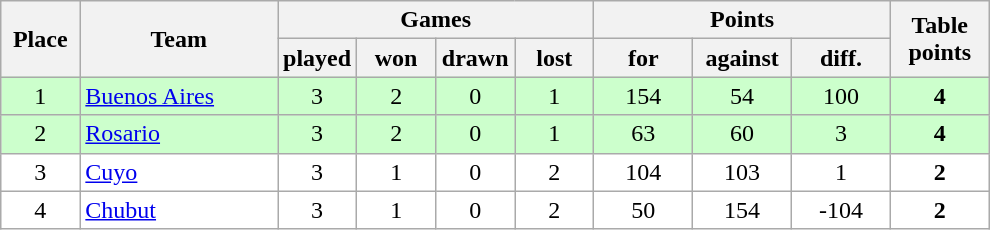<table class="wikitable">
<tr>
<th rowspan=2 width="8%">Place</th>
<th rowspan=2 width="20%">Team</th>
<th colspan=4 width="32%">Games</th>
<th colspan=3 width="30%">Points</th>
<th rowspan=2 width="10%">Table<br>points</th>
</tr>
<tr>
<th width="8%">played</th>
<th width="8%">won</th>
<th width="8%">drawn</th>
<th width="8%">lost</th>
<th width="10%">for</th>
<th width="10%">against</th>
<th width="10%">diff.</th>
</tr>
<tr align=center style="background: #ccffcc;">
<td>1</td>
<td align=left><a href='#'>Buenos Aires</a></td>
<td>3</td>
<td>2</td>
<td>0</td>
<td>1</td>
<td>154</td>
<td>54</td>
<td>100</td>
<td><strong>4</strong></td>
</tr>
<tr align=center style="background: #ccffcc;">
<td>2</td>
<td align=left><a href='#'>Rosario</a></td>
<td>3</td>
<td>2</td>
<td>0</td>
<td>1</td>
<td>63</td>
<td>60</td>
<td>3</td>
<td><strong>4</strong></td>
</tr>
<tr align=center style="background: #ffffff;">
<td>3</td>
<td align=left><a href='#'>Cuyo</a></td>
<td>3</td>
<td>1</td>
<td>0</td>
<td>2</td>
<td>104</td>
<td>103</td>
<td>1</td>
<td><strong>2</strong></td>
</tr>
<tr align=center style="background: #ffffff;">
<td>4</td>
<td align=left><a href='#'>Chubut</a></td>
<td>3</td>
<td>1</td>
<td>0</td>
<td>2</td>
<td>50</td>
<td>154</td>
<td>-104</td>
<td><strong>2</strong></td>
</tr>
</table>
